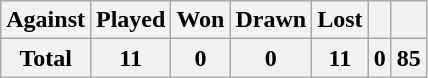<table class="wikitable " style="text-align: center; font-size: 100%;">
<tr>
<th>Against</th>
<th>Played</th>
<th>Won</th>
<th>Drawn</th>
<th>Lost</th>
<th></th>
<th></th>
</tr>
<tr>
<th>Total</th>
<th>11</th>
<th>0</th>
<th>0</th>
<th>11</th>
<th>0</th>
<th>85</th>
</tr>
</table>
